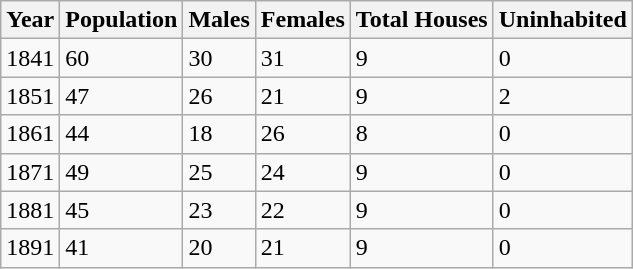<table class="wikitable">
<tr>
<th>Year</th>
<th>Population</th>
<th>Males</th>
<th>Females</th>
<th>Total Houses</th>
<th>Uninhabited</th>
</tr>
<tr>
<td>1841</td>
<td>60</td>
<td>30</td>
<td>31</td>
<td>9</td>
<td>0</td>
</tr>
<tr>
<td>1851</td>
<td>47</td>
<td>26</td>
<td>21</td>
<td>9</td>
<td>2</td>
</tr>
<tr>
<td>1861</td>
<td>44</td>
<td>18</td>
<td>26</td>
<td>8</td>
<td>0</td>
</tr>
<tr>
<td>1871</td>
<td>49</td>
<td>25</td>
<td>24</td>
<td>9</td>
<td>0</td>
</tr>
<tr>
<td>1881</td>
<td>45</td>
<td>23</td>
<td>22</td>
<td>9</td>
<td>0</td>
</tr>
<tr>
<td>1891</td>
<td>41</td>
<td>20</td>
<td>21</td>
<td>9</td>
<td>0</td>
</tr>
</table>
